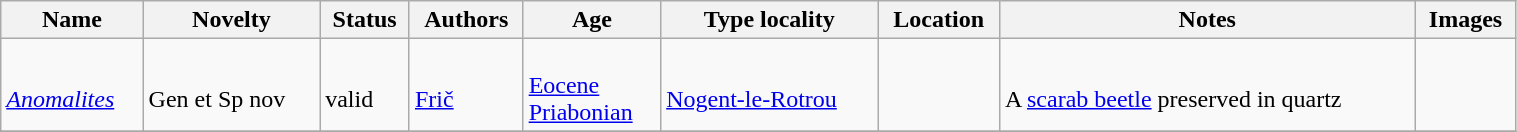<table class="wikitable sortable" align="center" width="80%">
<tr>
<th>Name</th>
<th>Novelty</th>
<th>Status</th>
<th>Authors</th>
<th>Age</th>
<th>Type locality</th>
<th>Location</th>
<th>Notes</th>
<th>Images</th>
</tr>
<tr>
<td><br><em><a href='#'>Anomalites</a></em></td>
<td><br>Gen et Sp nov</td>
<td><br>valid</td>
<td><br><a href='#'>Frič</a></td>
<td><br><a href='#'>Eocene</a><br><a href='#'>Priabonian</a></td>
<td><br><a href='#'>Nogent-le-Rotrou</a></td>
<td><br></td>
<td><br>A <a href='#'>scarab beetle</a> preserved in quartz</td>
<td><br></td>
</tr>
<tr>
</tr>
</table>
